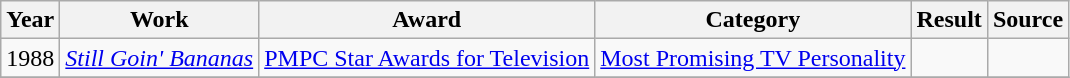<table class="wikitable">
<tr>
<th>Year</th>
<th>Work</th>
<th>Award</th>
<th>Category</th>
<th>Result</th>
<th>Source </th>
</tr>
<tr>
<td>1988</td>
<td><em><a href='#'>Still Goin' Bananas</a></em></td>
<td><a href='#'>PMPC Star Awards for Television</a></td>
<td><a href='#'>Most Promising TV Personality</a></td>
<td></td>
<td></td>
</tr>
<tr>
</tr>
</table>
